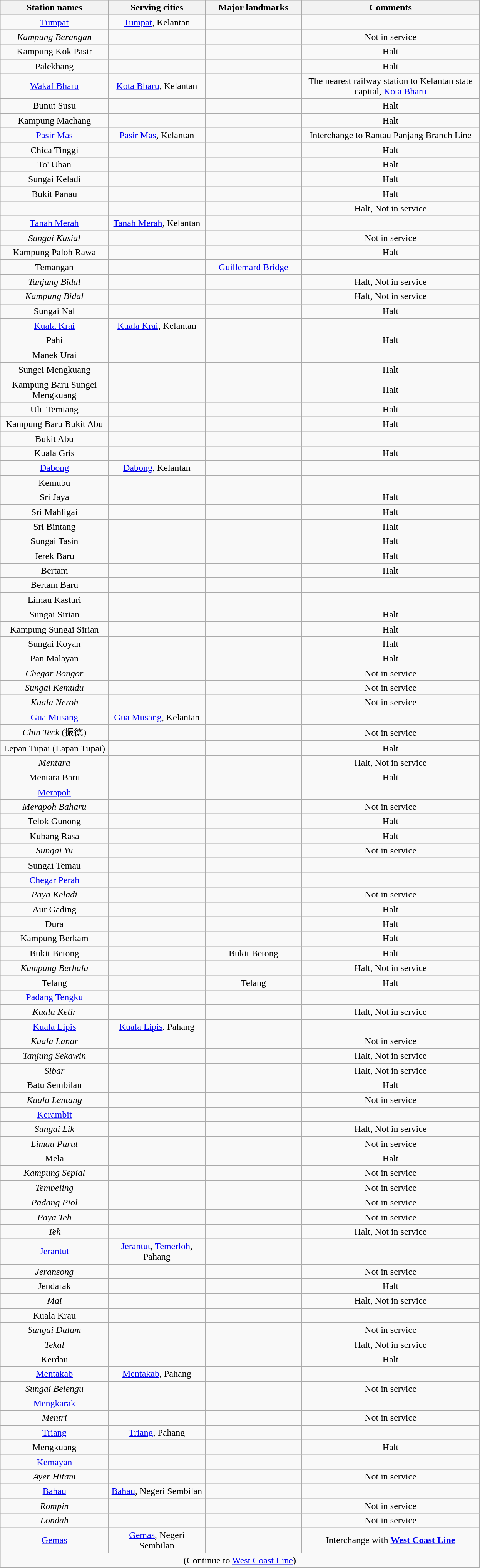<table class="sortable wikitable" style="text-align:left;" style="font-size: 90%">
<tr>
<th style="width:180px;">Station names</th>
<th style="width:160px;">Serving cities</th>
<th style="width:160px;">Major landmarks</th>
<th style="width:300px;">Comments</th>
</tr>
<tr style="text-align:center;">
<td><a href='#'>Tumpat</a></td>
<td><a href='#'>Tumpat</a>, Kelantan</td>
<td style="text-align:center;"></td>
<td style="text-align:center;"></td>
</tr>
<tr style="text-align:center;">
<td><em>Kampung Berangan</em></td>
<td style="text-align:center;"></td>
<td style="text-align:center;"></td>
<td style="text-align:center;">Not in service</td>
</tr>
<tr style="text-align:center;">
<td>Kampung Kok Pasir</td>
<td style="text-align:center;"></td>
<td style="text-align:center;"></td>
<td style="text-align:center;">Halt</td>
</tr>
<tr style="text-align:center;">
<td>Palekbang</td>
<td style="text-align:center;"></td>
<td style="text-align:center;"></td>
<td style="text-align:center;">Halt</td>
</tr>
<tr style="text-align:center;">
<td><a href='#'>Wakaf Bharu</a></td>
<td><a href='#'>Kota Bharu</a>, Kelantan</td>
<td style="text-align:center;"></td>
<td style="text-align:center;">The nearest railway station to Kelantan state capital, <a href='#'>Kota Bharu</a></td>
</tr>
<tr style="text-align:center;">
<td>Bunut Susu</td>
<td style="text-align:center;"></td>
<td style="text-align:center;"></td>
<td style="text-align:center;">Halt</td>
</tr>
<tr style="text-align:center;">
<td>Kampung Machang</td>
<td style="text-align:center;"></td>
<td style="text-align:center;"></td>
<td style="text-align:center;">Halt</td>
</tr>
<tr style="text-align:center;">
<td><a href='#'>Pasir Mas</a></td>
<td><a href='#'>Pasir Mas</a>, Kelantan</td>
<td style="text-align:center;"></td>
<td style="text-align:center;">Interchange to Rantau Panjang Branch Line</td>
</tr>
<tr style="text-align:center;">
<td>Chica Tinggi</td>
<td style="text-align:center;"></td>
<td style="text-align:center;"></td>
<td style="text-align:center;">Halt</td>
</tr>
<tr style="text-align:center;">
<td>To' Uban</td>
<td style="text-align:center;"></td>
<td style="text-align:center;"></td>
<td style="text-align:center;">Halt</td>
</tr>
<tr style="text-align:center;">
<td>Sungai Keladi</td>
<td style="text-align:center;"></td>
<td style="text-align:center;"></td>
<td style="text-align:center;">Halt</td>
</tr>
<tr style="text-align:center;">
<td>Bukit Panau</td>
<td style="text-align:center;"></td>
<td style="text-align:center;"></td>
<td style="text-align:center;">Halt</td>
</tr>
<tr style="text-align:center;">
<td></td>
<td style="text-align:center;"></td>
<td style="text-align:center;"></td>
<td style="text-align:center;">Halt, Not in service</td>
</tr>
<tr>
<td style="text-align:center;"><a href='#'>Tanah Merah</a></td>
<td style="text-align:center;"><a href='#'>Tanah Merah</a>, Kelantan</td>
<td style="text-align:center;"></td>
<td style="text-align:center;"></td>
</tr>
<tr style="text-align:center;">
<td><em>Sungai Kusial</em></td>
<td style="text-align:center;"></td>
<td style="text-align:center;"></td>
<td style="text-align:center;">Not in service</td>
</tr>
<tr style="text-align:center;">
<td>Kampung Paloh Rawa</td>
<td style="text-align:center;"></td>
<td style="text-align:center;"></td>
<td style="text-align:center;">Halt</td>
</tr>
<tr style="text-align:center;">
<td>Temangan</td>
<td style="text-align:center;"></td>
<td style="text-align:center;"><a href='#'>Guillemard Bridge</a></td>
<td style="text-align:center;"></td>
</tr>
<tr style="text-align:center;">
<td><em>Tanjung Bidal</em></td>
<td style="text-align:center;"></td>
<td style="text-align:center;"></td>
<td style="text-align:center;">Halt, Not in service</td>
</tr>
<tr style="text-align:center;">
<td><em>Kampung Bidal</em></td>
<td style="text-align:center;"></td>
<td style="text-align:center;"></td>
<td style="text-align:center;">Halt, Not in service</td>
</tr>
<tr style="text-align:center;">
<td>Sungai Nal</td>
<td style="text-align:center;"></td>
<td style="text-align:center;"></td>
<td style="text-align:center;">Halt</td>
</tr>
<tr style="text-align:center;">
<td><a href='#'>Kuala Krai</a></td>
<td><a href='#'>Kuala Krai</a>, Kelantan</td>
<td style="text-align:center;"></td>
<td style="text-align:center;"></td>
</tr>
<tr style="text-align:center;">
<td>Pahi</td>
<td style="text-align:center;"></td>
<td style="text-align:center;"></td>
<td style="text-align:center;">Halt</td>
</tr>
<tr style="text-align:center;">
<td>Manek Urai</td>
<td style="text-align:center;"></td>
<td style="text-align:center;"></td>
<td style="text-align:center;"></td>
</tr>
<tr style="text-align:center;">
<td>Sungei Mengkuang</td>
<td style="text-align:center;"></td>
<td style="text-align:center;"></td>
<td style="text-align:center;">Halt</td>
</tr>
<tr style="text-align:center;">
<td>Kampung Baru Sungei Mengkuang</td>
<td style="text-align:center;"></td>
<td style="text-align:center;"></td>
<td style="text-align:center;">Halt</td>
</tr>
<tr style="text-align:center;">
<td>Ulu Temiang</td>
<td style="text-align:center;"></td>
<td style="text-align:center;"></td>
<td style="text-align:center;">Halt</td>
</tr>
<tr style="text-align:center;">
<td>Kampung Baru Bukit Abu</td>
<td style="text-align:center;"></td>
<td style="text-align:center;"></td>
<td style="text-align:center;">Halt</td>
</tr>
<tr style="text-align:center;">
<td>Bukit Abu</td>
<td style="text-align:center;"></td>
<td style="text-align:center;"></td>
<td style="text-align:center;"></td>
</tr>
<tr style="text-align:center;">
<td>Kuala Gris</td>
<td style="text-align:center;"></td>
<td style="text-align:center;"></td>
<td style="text-align:center;">Halt</td>
</tr>
<tr style="text-align:center;">
<td><a href='#'>Dabong</a></td>
<td><a href='#'>Dabong</a>, Kelantan</td>
<td style="text-align:center;"></td>
<td style="text-align:center;"></td>
</tr>
<tr style="text-align:center;">
<td>Kemubu</td>
<td style="text-align:center;"></td>
<td style="text-align:center;"></td>
<td style="text-align:center;"></td>
</tr>
<tr style="text-align:center;">
<td>Sri Jaya</td>
<td style="text-align:center;"></td>
<td style="text-align:center;"></td>
<td style="text-align:center;">Halt</td>
</tr>
<tr style="text-align:center;">
<td>Sri Mahligai</td>
<td style="text-align:center;"></td>
<td style="text-align:center;"></td>
<td style="text-align:center;">Halt</td>
</tr>
<tr style="text-align:center;">
<td>Sri Bintang</td>
<td style="text-align:center;"></td>
<td style="text-align:center;"></td>
<td style="text-align:center;">Halt</td>
</tr>
<tr style="text-align:center;">
<td>Sungai Tasin</td>
<td style="text-align:center;"></td>
<td style="text-align:center;"></td>
<td style="text-align:center;">Halt</td>
</tr>
<tr style="text-align:center;">
<td>Jerek Baru</td>
<td style="text-align:center;"></td>
<td style="text-align:center;"></td>
<td style="text-align:center;">Halt</td>
</tr>
<tr style="text-align:center;">
<td>Bertam</td>
<td style="text-align:center;"></td>
<td style="text-align:center;"></td>
<td style="text-align:center;">Halt</td>
</tr>
<tr style="text-align:center;">
<td>Bertam Baru</td>
<td style="text-align:center;"></td>
<td style="text-align:center;"></td>
<td style="text-align:center;"></td>
</tr>
<tr style="text-align:center;">
<td>Limau Kasturi</td>
<td style="text-align:center;"></td>
<td style="text-align:center;"></td>
<td style="text-align:center;"></td>
</tr>
<tr style="text-align:center;">
<td>Sungai Sirian</td>
<td style="text-align:center;"></td>
<td style="text-align:center;"></td>
<td style="text-align:center;">Halt</td>
</tr>
<tr style="text-align:center;">
<td>Kampung Sungai Sirian</td>
<td style="text-align:center;"></td>
<td style="text-align:center;"></td>
<td style="text-align:center;">Halt</td>
</tr>
<tr style="text-align:center;">
<td>Sungai Koyan</td>
<td style="text-align:center;"></td>
<td style="text-align:center;"></td>
<td style="text-align:center;">Halt</td>
</tr>
<tr style="text-align:center;">
<td>Pan Malayan</td>
<td style="text-align:center;"></td>
<td style="text-align:center;"></td>
<td style="text-align:center;">Halt</td>
</tr>
<tr style="text-align:center;">
<td><em>Chegar Bongor</em></td>
<td style="text-align:center;"></td>
<td style="text-align:center;"></td>
<td style="text-align:center;">Not in service</td>
</tr>
<tr style="text-align:center;">
<td><em>Sungai Kemudu</em></td>
<td style="text-align:center;"></td>
<td style="text-align:center;"></td>
<td style="text-align:center;">Not in service</td>
</tr>
<tr style="text-align:center;">
<td><em>Kuala Neroh</em></td>
<td style="text-align:center;"></td>
<td style="text-align:center;"></td>
<td style="text-align:center;">Not in service</td>
</tr>
<tr style="text-align:center;">
<td><a href='#'>Gua Musang</a></td>
<td><a href='#'>Gua Musang</a>, Kelantan</td>
<td style="text-align:center;"></td>
<td style="text-align:center;"></td>
</tr>
<tr style="text-align:center;">
<td><em>Chin Teck</em> (振德)</td>
<td style="text-align:center;"></td>
<td style="text-align:center;"></td>
<td style="text-align:center;">Not in service</td>
</tr>
<tr style="text-align:center;">
<td>Lepan Tupai (Lapan Tupai)</td>
<td style="text-align:center;"></td>
<td style="text-align:center;"></td>
<td style="text-align:center;">Halt</td>
</tr>
<tr style="text-align:center;">
<td><em>Mentara</em></td>
<td style="text-align:center;"></td>
<td style="text-align:center;"></td>
<td style="text-align:center;">Halt, Not in service</td>
</tr>
<tr style="text-align:center;">
<td>Mentara Baru</td>
<td style="text-align:center;"></td>
<td style="text-align:center;"></td>
<td style="text-align:center;">Halt</td>
</tr>
<tr style="text-align:center;">
<td><a href='#'>Merapoh</a></td>
<td style="text-align:center;"></td>
<td style="text-align:center;"></td>
<td style="text-align:center;"></td>
</tr>
<tr style="text-align:center;">
<td><em>Merapoh Baharu</em></td>
<td style="text-align:center;"></td>
<td style="text-align:center;"></td>
<td style="text-align:center;">Not in service</td>
</tr>
<tr style="text-align:center;">
<td>Telok Gunong</td>
<td style="text-align:center;"></td>
<td style="text-align:center;"></td>
<td style="text-align:center;">Halt</td>
</tr>
<tr style="text-align:center;">
<td>Kubang Rasa</td>
<td style="text-align:center;"></td>
<td style="text-align:center;"></td>
<td style="text-align:center;">Halt</td>
</tr>
<tr style="text-align:center;">
<td><em>Sungai Yu</em></td>
<td style="text-align:center;"></td>
<td style="text-align:center;"></td>
<td style="text-align:center;">Not in service</td>
</tr>
<tr style="text-align:center;">
<td>Sungai Temau</td>
<td style="text-align:center;"></td>
<td style="text-align:center;"></td>
<td style="text-align:center;"></td>
</tr>
<tr style="text-align:center;">
<td><a href='#'>Chegar Perah</a></td>
<td style="text-align:center;"></td>
<td style="text-align:center;"></td>
<td style="text-align:center;"></td>
</tr>
<tr style="text-align:center;">
<td><em>Paya Keladi</em></td>
<td style="text-align:center;"></td>
<td style="text-align:center;"></td>
<td style="text-align:center;">Not in service</td>
</tr>
<tr style="text-align:center;">
<td>Aur Gading</td>
<td style="text-align:center;"></td>
<td style="text-align:center;"></td>
<td style="text-align:center;">Halt</td>
</tr>
<tr style="text-align:center;">
<td>Dura</td>
<td style="text-align:center;"></td>
<td style="text-align:center;"></td>
<td style="text-align:center;">Halt</td>
</tr>
<tr style="text-align:center;">
<td>Kampung Berkam</td>
<td style="text-align:center;"></td>
<td style="text-align:center;"></td>
<td style="text-align:center;">Halt</td>
</tr>
<tr style="text-align:center;">
<td>Bukit Betong</td>
<td style="text-align:center;"></td>
<td style="text-align:center;">Bukit Betong</td>
<td style="text-align:center;">Halt</td>
</tr>
<tr style="text-align:center;">
<td><em>Kampung Berhala</em></td>
<td style="text-align:center;"></td>
<td style="text-align:center;"></td>
<td style="text-align:center;">Halt, Not in service</td>
</tr>
<tr style="text-align:center;">
<td>Telang</td>
<td style="text-align:center;"></td>
<td style="text-align:center;">Telang</td>
<td style="text-align:center;">Halt</td>
</tr>
<tr style="text-align:center;">
<td><a href='#'>Padang Tengku</a></td>
<td style="text-align:center;"></td>
<td style="text-align:center;"></td>
<td style="text-align:center;"></td>
</tr>
<tr style="text-align:center;">
<td><em>Kuala Ketir</em></td>
<td style="text-align:center;"></td>
<td style="text-align:center;"></td>
<td style="text-align:center;">Halt, Not in service</td>
</tr>
<tr style="text-align:center;">
<td><a href='#'>Kuala Lipis</a></td>
<td><a href='#'>Kuala Lipis</a>, Pahang</td>
<td style="text-align:center;"></td>
<td style="text-align:center;"></td>
</tr>
<tr style="text-align:center;">
<td><em>Kuala Lanar</em></td>
<td style="text-align:center;"></td>
<td style="text-align:center;"></td>
<td style="text-align:center;">Not in service</td>
</tr>
<tr style="text-align:center;">
<td><em>Tanjung Sekawin</em></td>
<td style="text-align:center;"></td>
<td style="text-align:center;"></td>
<td style="text-align:center;">Halt, Not in service</td>
</tr>
<tr style="text-align:center;">
<td><em>Sibar</em></td>
<td style="text-align:center;"></td>
<td style="text-align:center;"></td>
<td style="text-align:center;">Halt, Not in service</td>
</tr>
<tr style="text-align:center;">
<td>Batu Sembilan</td>
<td style="text-align:center;"></td>
<td style="text-align:center;"></td>
<td style="text-align:center;">Halt</td>
</tr>
<tr style="text-align:center;">
<td><em>Kuala Lentang</em></td>
<td style="text-align:center;"></td>
<td style="text-align:center;"></td>
<td style="text-align:center;">Not in service</td>
</tr>
<tr style="text-align:center;">
<td><a href='#'>Kerambit</a></td>
<td style="text-align:center;"></td>
<td style="text-align:center;"></td>
<td style="text-align:center;"></td>
</tr>
<tr style="text-align:center;">
<td><em>Sungai Lik</em></td>
<td style="text-align:center;"></td>
<td style="text-align:center;"></td>
<td style="text-align:center;">Halt, Not in service</td>
</tr>
<tr style="text-align:center;">
<td><em>Limau Purut</em></td>
<td style="text-align:center;"></td>
<td style="text-align:center;"></td>
<td style="text-align:center;">Not in service</td>
</tr>
<tr style="text-align:center;">
<td>Mela</td>
<td style="text-align:center;"></td>
<td style="text-align:center;"></td>
<td style="text-align:center;">Halt</td>
</tr>
<tr style="text-align:center;">
<td><em>Kampung Sepial</em></td>
<td style="text-align:center;"></td>
<td style="text-align:center;"></td>
<td style="text-align:center;">Not in service</td>
</tr>
<tr style="text-align:center;">
<td><em>Tembeling</em></td>
<td style="text-align:center;"></td>
<td style="text-align:center;"></td>
<td style="text-align:center;">Not in service</td>
</tr>
<tr style="text-align:center;">
<td><em>Padang Piol</em></td>
<td style="text-align:center;"></td>
<td style="text-align:center;"></td>
<td style="text-align:center;">Not in service</td>
</tr>
<tr style="text-align:center;">
<td><em>Paya Teh</em></td>
<td style="text-align:center;"></td>
<td style="text-align:center;"></td>
<td style="text-align:center;">Not in service</td>
</tr>
<tr style="text-align:center;">
<td><em>Teh</em></td>
<td style="text-align:center;"></td>
<td style="text-align:center;"></td>
<td style="text-align:center;">Halt, Not in service</td>
</tr>
<tr style="text-align:center;">
<td><a href='#'>Jerantut</a></td>
<td><a href='#'>Jerantut</a>, <a href='#'>Temerloh</a>, Pahang</td>
<td style="text-align:center;"></td>
<td style="text-align:center;"></td>
</tr>
<tr style="text-align:center;">
<td><em>Jeransong</em></td>
<td style="text-align:center;"></td>
<td style="text-align:center;"></td>
<td style="text-align:center;">Not in service</td>
</tr>
<tr style="text-align:center;">
<td>Jendarak</td>
<td style="text-align:center;"></td>
<td style="text-align:center;"></td>
<td style="text-align:center;">Halt</td>
</tr>
<tr style="text-align:center;">
<td><em>Mai</em></td>
<td style="text-align:center;"></td>
<td style="text-align:center;"></td>
<td style="text-align:center;">Halt, Not in service</td>
</tr>
<tr style="text-align:center;">
<td>Kuala Krau</td>
<td style="text-align:center;"></td>
<td style="text-align:center;"></td>
<td style="text-align:center;"></td>
</tr>
<tr style="text-align:center;">
<td><em>Sungai Dalam</em></td>
<td style="text-align:center;"></td>
<td style="text-align:center;"></td>
<td style="text-align:center;">Not in service</td>
</tr>
<tr style="text-align:center;">
<td><em>Tekal</em></td>
<td style="text-align:center;"></td>
<td style="text-align:center;"></td>
<td style="text-align:center;">Halt, Not in service</td>
</tr>
<tr style="text-align:center;">
<td>Kerdau</td>
<td style="text-align:center;"></td>
<td style="text-align:center;"></td>
<td style="text-align:center;">Halt</td>
</tr>
<tr style="text-align:center;">
<td><a href='#'>Mentakab</a></td>
<td><a href='#'>Mentakab</a>, Pahang</td>
<td style="text-align:center;"></td>
<td style="text-align:center;"></td>
</tr>
<tr style="text-align:center;">
<td><em>Sungai Belengu</em></td>
<td style="text-align:center;"></td>
<td style="text-align:center;"></td>
<td style="text-align:center;">Not in service</td>
</tr>
<tr style="text-align:center;">
<td><a href='#'>Mengkarak</a></td>
<td style="text-align:center;"></td>
<td style="text-align:center;"></td>
<td style="text-align:center;"></td>
</tr>
<tr style="text-align:center;">
<td><em>Mentri</em></td>
<td style="text-align:center;"></td>
<td style="text-align:center;"></td>
<td style="text-align:center;">Not in service</td>
</tr>
<tr>
<td style="text-align:center;"><a href='#'>Triang</a></td>
<td style="text-align:center;"><a href='#'>Triang</a>, Pahang</td>
<td style="text-align:center;"></td>
<td style="text-align:center;"></td>
</tr>
<tr style="text-align:center;">
<td>Mengkuang</td>
<td style="text-align:center;"></td>
<td style="text-align:center;"></td>
<td style="text-align:center;">Halt</td>
</tr>
<tr style="text-align:center;">
<td><a href='#'>Kemayan</a></td>
<td style="text-align:center;"></td>
<td style="text-align:center;"></td>
<td style="text-align:center;"></td>
</tr>
<tr style="text-align:center;">
<td><em>Ayer Hitam</em></td>
<td style="text-align:center;"></td>
<td style="text-align:center;"></td>
<td style="text-align:center;">Not in service</td>
</tr>
<tr style="text-align:center;">
<td><a href='#'>Bahau</a></td>
<td><a href='#'>Bahau</a>, Negeri Sembilan</td>
<td style="text-align:center;"></td>
<td style="text-align:center;"></td>
</tr>
<tr style="text-align:center;">
<td><em>Rompin</em></td>
<td style="text-align:center;"></td>
<td style="text-align:center;"></td>
<td style="text-align:center;">Not in service</td>
</tr>
<tr style="text-align:center;">
<td><em>Londah</em></td>
<td style="text-align:center;"></td>
<td style="text-align:center;"></td>
<td style="text-align:center;">Not in service</td>
</tr>
<tr style="text-align:center;">
<td><a href='#'>Gemas</a></td>
<td><a href='#'>Gemas</a>, Negeri Sembilan</td>
<td style="text-align:center;"></td>
<td>Interchange with <strong><a href='#'>West Coast Line</a></strong></td>
</tr>
<tr>
<td style="text-align:center;" colspan="4">(Continue to <a href='#'>West Coast Line</a>)</td>
</tr>
</table>
